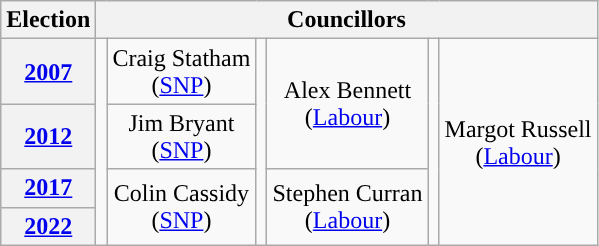<table class="wikitable" style="text-align:center">
<tr>
<th>Election</th>
<th colspan=8>Councillors</th>
</tr>
<tr>
<th><a href='#'>2007</a></th>
<td rowspan=4; style="background-color: "></td>
<td rowspan=1>Craig Statham<br>(<a href='#'>SNP</a>)</td>
<td rowspan=4; style="background-color: "></td>
<td rowspan=2>Alex Bennett<br>(<a href='#'>Labour</a>)</td>
<td rowspan=4; style="background-color: "></td>
<td rowspan=4>Margot Russell<br>(<a href='#'>Labour</a>)</td>
</tr>
<tr>
<th><a href='#'>2012</a></th>
<td rowspan=1>Jim Bryant<br>(<a href='#'>SNP</a>)</td>
</tr>
<tr>
<th><a href='#'>2017</a></th>
<td rowspan=2>Colin Cassidy<br>(<a href='#'>SNP</a>)</td>
<td rowspan=2>Stephen Curran<br>(<a href='#'>Labour</a>)</td>
</tr>
<tr>
<th><a href='#'>2022</a></th>
</tr>
</table>
